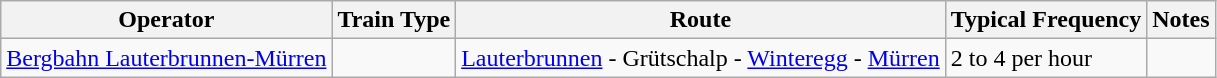<table class="wikitable vatop">
<tr>
<th>Operator</th>
<th>Train Type</th>
<th>Route</th>
<th>Typical Frequency</th>
<th>Notes</th>
</tr>
<tr>
<td><a href='#'>Bergbahn Lauterbrunnen-Mürren</a></td>
<td></td>
<td><a href='#'>Lauterbrunnen</a> - Grütschalp - <a href='#'>Winteregg</a> - <a href='#'>Mürren</a></td>
<td>2 to 4 per hour</td>
<td></td>
</tr>
</table>
